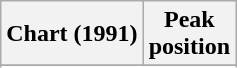<table class="wikitable sortable plainrowheaders">
<tr>
<th>Chart (1991)</th>
<th>Peak<br>position</th>
</tr>
<tr>
</tr>
<tr>
</tr>
<tr>
</tr>
<tr>
</tr>
<tr>
</tr>
<tr>
</tr>
<tr>
</tr>
<tr>
</tr>
</table>
